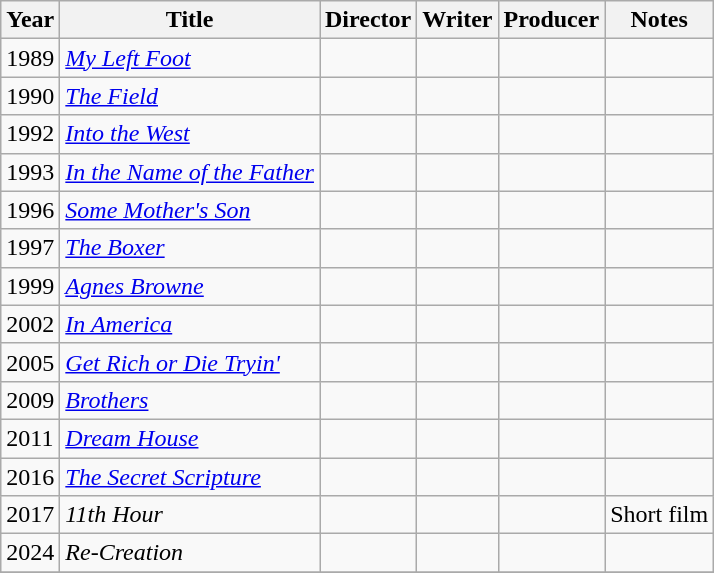<table class="wikitable sortable">
<tr>
<th>Year</th>
<th>Title</th>
<th>Director</th>
<th>Writer</th>
<th>Producer</th>
<th>Notes</th>
</tr>
<tr>
<td>1989</td>
<td><em><a href='#'>My Left Foot</a></em></td>
<td></td>
<td></td>
<td></td>
<td></td>
</tr>
<tr>
<td>1990</td>
<td><em><a href='#'>The Field</a></em></td>
<td></td>
<td></td>
<td></td>
<td></td>
</tr>
<tr>
<td>1992</td>
<td><em><a href='#'>Into the West</a></em></td>
<td></td>
<td></td>
<td></td>
<td></td>
</tr>
<tr>
<td>1993</td>
<td><em><a href='#'>In the Name of the Father</a></em></td>
<td></td>
<td></td>
<td></td>
<td></td>
</tr>
<tr>
<td>1996</td>
<td><em><a href='#'>Some Mother's Son</a></em></td>
<td></td>
<td></td>
<td></td>
<td></td>
</tr>
<tr>
<td>1997</td>
<td><em><a href='#'>The Boxer</a></em></td>
<td></td>
<td></td>
<td></td>
<td></td>
</tr>
<tr>
<td>1999</td>
<td><em><a href='#'>Agnes Browne</a></em></td>
<td></td>
<td></td>
<td></td>
<td></td>
</tr>
<tr>
<td>2002</td>
<td><em><a href='#'>In America</a></em></td>
<td></td>
<td></td>
<td></td>
<td></td>
</tr>
<tr>
<td>2005</td>
<td><em><a href='#'>Get Rich or Die Tryin'</a></em></td>
<td></td>
<td></td>
<td></td>
<td></td>
</tr>
<tr>
<td>2009</td>
<td><em><a href='#'>Brothers</a></em></td>
<td></td>
<td></td>
<td></td>
<td></td>
</tr>
<tr>
<td>2011</td>
<td><em><a href='#'>Dream House</a></em></td>
<td></td>
<td></td>
<td></td>
<td></td>
</tr>
<tr>
<td>2016</td>
<td><em><a href='#'>The Secret Scripture</a></em></td>
<td></td>
<td></td>
<td></td>
<td></td>
</tr>
<tr>
<td>2017</td>
<td><em>11th Hour</em></td>
<td></td>
<td></td>
<td></td>
<td>Short film</td>
</tr>
<tr>
<td>2024</td>
<td><em>Re-Creation</em></td>
<td></td>
<td></td>
<td></td>
<td></td>
</tr>
<tr>
</tr>
</table>
